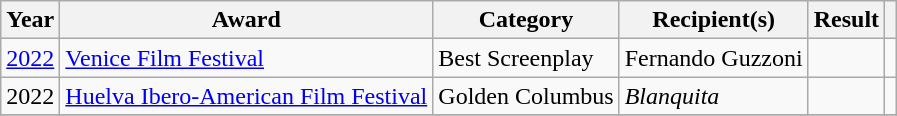<table class="wikitable">
<tr>
<th>Year</th>
<th>Award</th>
<th>Category</th>
<th>Recipient(s)</th>
<th>Result</th>
<th></th>
</tr>
<tr>
<td><a href='#'>2022</a></td>
<td><a href='#'>Venice Film Festival</a></td>
<td>Best Screenplay</td>
<td>Fernando Guzzoni</td>
<td></td>
<td style="text-align:center"></td>
</tr>
<tr>
<td>2022</td>
<td><a href='#'>Huelva Ibero-American Film Festival</a></td>
<td>Golden Columbus</td>
<td><em>Blanquita</em></td>
<td></td>
<td style="text-align:center"></td>
</tr>
<tr>
</tr>
</table>
